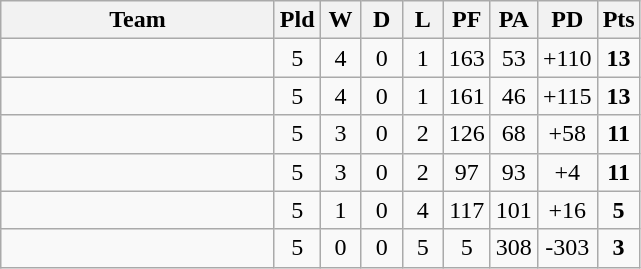<table class="wikitable" style="text-align:center;">
<tr>
<th width=175>Team</th>
<th width=20 abbr="Played">Pld</th>
<th width=20 abbr="Won">W</th>
<th width=20 abbr="Drawn">D</th>
<th width=20 abbr="Lost">L</th>
<th width=20 abbr="Points for">PF</th>
<th width=20 abbr="Points against">PA</th>
<th width=25 abbr="Points difference">PD</th>
<th width=20 abbr="Points">Pts</th>
</tr>
<tr>
<td align=left></td>
<td>5</td>
<td>4</td>
<td>0</td>
<td>1</td>
<td>163</td>
<td>53</td>
<td>+110</td>
<td><strong>13</strong></td>
</tr>
<tr>
<td align=left></td>
<td>5</td>
<td>4</td>
<td>0</td>
<td>1</td>
<td>161</td>
<td>46</td>
<td>+115</td>
<td><strong>13</strong></td>
</tr>
<tr>
<td align=left></td>
<td>5</td>
<td>3</td>
<td>0</td>
<td>2</td>
<td>126</td>
<td>68</td>
<td>+58</td>
<td><strong>11</strong></td>
</tr>
<tr>
<td align=left></td>
<td>5</td>
<td>3</td>
<td>0</td>
<td>2</td>
<td>97</td>
<td>93</td>
<td>+4</td>
<td><strong>11</strong></td>
</tr>
<tr>
<td align=left></td>
<td>5</td>
<td>1</td>
<td>0</td>
<td>4</td>
<td>117</td>
<td>101</td>
<td>+16</td>
<td><strong>5</strong></td>
</tr>
<tr>
<td align=left></td>
<td>5</td>
<td>0</td>
<td>0</td>
<td>5</td>
<td>5</td>
<td>308</td>
<td>-303</td>
<td><strong>3</strong></td>
</tr>
</table>
